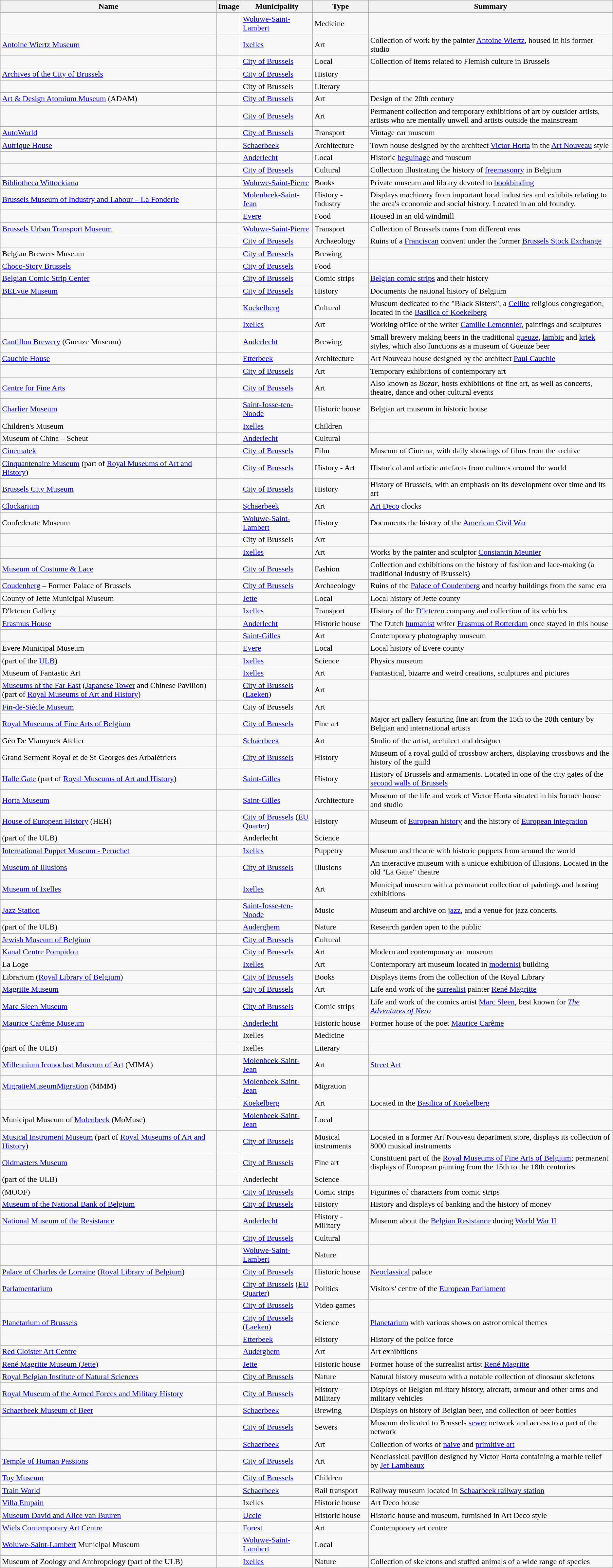<table class="wikitable sortable">
<tr>
<th>Name</th>
<th>Image</th>
<th>Municipality</th>
<th>Type</th>
<th>Summary</th>
</tr>
<tr>
<td></td>
<td></td>
<td><a href='#'>Woluwe-Saint-Lambert</a></td>
<td>Medicine</td>
<td></td>
</tr>
<tr>
<td><a href='#'>Antoine Wiertz Museum</a></td>
<td></td>
<td><a href='#'>Ixelles</a></td>
<td>Art</td>
<td>Collection of work by the painter <a href='#'>Antoine Wiertz</a>, housed in his former studio<br></td>
</tr>
<tr>
<td></td>
<td></td>
<td><a href='#'>City of Brussels</a></td>
<td>Local</td>
<td>Collection of items related to Flemish culture in Brussels</td>
</tr>
<tr>
<td><a href='#'>Archives of the City of Brussels</a></td>
<td></td>
<td><a href='#'>City of Brussels</a></td>
<td>History</td>
<td></td>
</tr>
<tr>
<td></td>
<td></td>
<td>City of Brussels</td>
<td>Literary</td>
<td></td>
</tr>
<tr>
<td><a href='#'>Art & Design Atomium Museum</a> (ADAM)</td>
<td></td>
<td><a href='#'>City of Brussels</a></td>
<td>Art</td>
<td>Design of the 20th century</td>
</tr>
<tr>
<td></td>
<td></td>
<td><a href='#'>City of Brussels</a></td>
<td>Art</td>
<td>Permanent collection and temporary exhibitions of art by outsider artists, artists who are mentally unwell and artists outside the mainstream</td>
</tr>
<tr>
<td><a href='#'>AutoWorld</a></td>
<td></td>
<td><a href='#'>City of Brussels</a></td>
<td>Transport</td>
<td>Vintage car museum</td>
</tr>
<tr>
<td><a href='#'>Autrique House</a></td>
<td></td>
<td><a href='#'>Schaerbeek</a></td>
<td>Architecture</td>
<td>Town house designed by the architect <a href='#'>Victor Horta</a> in the <a href='#'>Art Nouveau</a> style</td>
</tr>
<tr>
<td></td>
<td></td>
<td><a href='#'>Anderlecht</a></td>
<td>Local</td>
<td>Historic <a href='#'>beguinage</a> and museum</td>
</tr>
<tr>
<td></td>
<td></td>
<td><a href='#'>City of Brussels</a></td>
<td>Cultural</td>
<td>Collection illustrating the history of <a href='#'>freemasonry</a> in Belgium</td>
</tr>
<tr>
<td><a href='#'>Bibliotheca Wittockiana</a></td>
<td></td>
<td><a href='#'>Woluwe-Saint-Pierre</a></td>
<td>Books</td>
<td>Private museum and library devoted to <a href='#'>bookbinding</a></td>
</tr>
<tr>
<td><a href='#'>Brussels Museum of Industry and Labour – La Fonderie</a></td>
<td></td>
<td><a href='#'>Molenbeek-Saint-Jean</a></td>
<td>History - Industry</td>
<td>Displays machinery from important local industries and exhibits relating to the area's economic and social history. Located in an old foundry.</td>
</tr>
<tr>
<td></td>
<td></td>
<td><a href='#'>Evere</a></td>
<td>Food</td>
<td>Housed in an old windmill</td>
</tr>
<tr>
<td><a href='#'>Brussels Urban Transport Museum</a></td>
<td></td>
<td><a href='#'>Woluwe-Saint-Pierre</a></td>
<td>Transport</td>
<td>Collection of Brussels trams from different eras</td>
</tr>
<tr>
<td></td>
<td></td>
<td><a href='#'>City of Brussels</a></td>
<td>Archaeology</td>
<td>Ruins of a <a href='#'>Franciscan</a> convent under the former <a href='#'>Brussels Stock Exchange</a></td>
</tr>
<tr>
<td>Belgian Brewers Museum</td>
<td></td>
<td><a href='#'>City of Brussels</a></td>
<td>Brewing</td>
<td></td>
</tr>
<tr>
<td><a href='#'>Choco-Story Brussels</a></td>
<td></td>
<td><a href='#'>City of Brussels</a></td>
<td>Food</td>
<td></td>
</tr>
<tr>
<td><a href='#'>Belgian Comic Strip Center</a></td>
<td></td>
<td><a href='#'>City of Brussels</a></td>
<td>Comic strips</td>
<td><a href='#'>Belgian comic strips</a> and their history</td>
</tr>
<tr>
<td><a href='#'>BELvue Museum</a></td>
<td></td>
<td><a href='#'>City of Brussels</a></td>
<td>History</td>
<td>Documents the national history of Belgium</td>
</tr>
<tr>
<td></td>
<td></td>
<td><a href='#'>Koekelberg</a></td>
<td>Cultural</td>
<td>Museum dedicated to the "Black Sisters", a <a href='#'>Cellite</a> religious congregation, located in the <a href='#'>Basilica of Koekelberg</a></td>
</tr>
<tr>
<td></td>
<td></td>
<td><a href='#'>Ixelles</a></td>
<td>Art</td>
<td>Working office of the writer <a href='#'>Camille Lemonnier</a>, paintings and sculptures</td>
</tr>
<tr>
<td><a href='#'>Cantillon Brewery</a> (Gueuze Museum)</td>
<td></td>
<td><a href='#'>Anderlecht</a></td>
<td>Brewing</td>
<td>Small brewery making beers in the traditional <a href='#'>gueuze</a>, <a href='#'>lambic</a> and <a href='#'>kriek</a> styles, which also functions as a museum of Gueuze beer</td>
</tr>
<tr>
<td><a href='#'>Cauchie House</a></td>
<td></td>
<td><a href='#'>Etterbeek</a></td>
<td>Architecture</td>
<td>Art Nouveau house designed by the architect <a href='#'>Paul Cauchie</a></td>
</tr>
<tr>
<td></td>
<td></td>
<td><a href='#'>City of Brussels</a></td>
<td>Art</td>
<td>Temporary exhibitions of contemporary art</td>
</tr>
<tr>
<td><a href='#'>Centre for Fine Arts</a></td>
<td></td>
<td><a href='#'>City of Brussels</a></td>
<td>Art</td>
<td>Also known as <em>Bozar</em>, hosts exhibitions of fine art, as well as concerts, theatre, dance and other cultural events</td>
</tr>
<tr>
<td><a href='#'>Charlier Museum</a></td>
<td></td>
<td><a href='#'>Saint-Josse-ten-Noode</a></td>
<td>Historic house</td>
<td>Belgian art museum in historic house</td>
</tr>
<tr>
<td>Children's Museum</td>
<td></td>
<td><a href='#'>Ixelles</a></td>
<td>Children</td>
<td></td>
</tr>
<tr>
<td>Museum of China – Scheut</td>
<td></td>
<td><a href='#'>Anderlecht</a></td>
<td>Cultural</td>
<td></td>
</tr>
<tr>
<td><a href='#'>Cinematek</a></td>
<td></td>
<td><a href='#'>City of Brussels</a></td>
<td>Film</td>
<td>Museum of Cinema, with daily showings of films from the archive</td>
</tr>
<tr>
<td><a href='#'>Cinquantenaire Museum</a> (part of <a href='#'>Royal Museums of Art and History</a>)</td>
<td></td>
<td><a href='#'>City of Brussels</a></td>
<td>History - Art</td>
<td>Historical and artistic artefacts from cultures around the world</td>
</tr>
<tr>
<td><a href='#'>Brussels City Museum</a></td>
<td></td>
<td><a href='#'>City of Brussels</a></td>
<td>History</td>
<td>History of Brussels, with an emphasis on its development over time and its art</td>
</tr>
<tr>
<td><a href='#'>Clockarium</a></td>
<td></td>
<td><a href='#'>Schaerbeek</a></td>
<td>Art</td>
<td><a href='#'>Art Deco</a> clocks</td>
</tr>
<tr>
<td>Confederate Museum</td>
<td></td>
<td><a href='#'>Woluwe-Saint-Lambert</a></td>
<td>History</td>
<td>Documents the history of the <a href='#'>American Civil War</a></td>
</tr>
<tr>
<td></td>
<td></td>
<td>City of Brussels</td>
<td>Art</td>
<td></td>
</tr>
<tr>
<td></td>
<td></td>
<td><a href='#'>Ixelles</a></td>
<td>Art</td>
<td>Works by the painter and sculptor <a href='#'>Constantin Meunier</a></td>
</tr>
<tr>
<td><a href='#'>Museum of Costume & Lace</a></td>
<td></td>
<td><a href='#'>City of Brussels</a></td>
<td>Fashion</td>
<td>Collection and exhibitions on the history of fashion and lace-making (a traditional industry of Brussels)</td>
</tr>
<tr>
<td><a href='#'>Coudenberg</a> – Former Palace of Brussels</td>
<td></td>
<td><a href='#'>City of Brussels</a></td>
<td>Archaeology</td>
<td>Ruins of the <a href='#'>Palace of Coudenberg</a> and nearby buildings from the same era</td>
</tr>
<tr>
<td>County of Jette Municipal Museum</td>
<td></td>
<td><a href='#'>Jette</a></td>
<td>Local</td>
<td>Local history of Jette county</td>
</tr>
<tr>
<td>D'leteren Gallery</td>
<td></td>
<td><a href='#'>Ixelles</a></td>
<td>Transport</td>
<td>History of the <a href='#'>D'leteren</a> company and collection of its vehicles</td>
</tr>
<tr>
<td><a href='#'>Erasmus House</a></td>
<td></td>
<td><a href='#'>Anderlecht</a></td>
<td>Historic house</td>
<td>The Dutch <a href='#'>humanist</a> writer <a href='#'>Erasmus of Rotterdam</a> once stayed in this house</td>
</tr>
<tr>
<td></td>
<td></td>
<td><a href='#'>Saint-Gilles</a></td>
<td>Art</td>
<td>Contemporary photography museum</td>
</tr>
<tr>
<td>Evere Municipal Museum</td>
<td></td>
<td><a href='#'>Evere</a></td>
<td>Local</td>
<td>Local history of Evere county</td>
</tr>
<tr>
<td> (part of the <a href='#'>ULB</a>)</td>
<td></td>
<td><a href='#'>Ixelles</a></td>
<td>Science</td>
<td>Physics museum</td>
</tr>
<tr>
<td>Museum of Fantastic Art</td>
<td></td>
<td><a href='#'>Ixelles</a></td>
<td>Art</td>
<td>Fantastical, bizarre and weird creations, sculptures and pictures</td>
</tr>
<tr>
<td><a href='#'>Museums of the Far East</a> (<a href='#'>Japanese Tower</a> and Chinese Pavilion) (part of <a href='#'>Royal Museums of Art and History</a>)</td>
<td></td>
<td><a href='#'>City of Brussels</a> (<a href='#'>Laeken</a>)</td>
<td>Art</td>
<td></td>
</tr>
<tr>
<td><a href='#'>Fin-de-Siècle Museum</a></td>
<td></td>
<td>City of Brussels</td>
<td>Art</td>
<td></td>
</tr>
<tr>
<td><a href='#'>Royal Museums of Fine Arts of Belgium</a></td>
<td></td>
<td><a href='#'>City of Brussels</a></td>
<td>Fine art</td>
<td>Major art gallery featuring fine art from the 15th to the 20th century by Belgian and international artists</td>
</tr>
<tr>
<td>Géo De Vlamynck Atelier</td>
<td></td>
<td><a href='#'>Schaerbeek</a></td>
<td>Art</td>
<td>Studio of the artist, architect and designer </td>
</tr>
<tr>
<td>Grand Serment Royal et de St-Georges des Arbalétriers</td>
<td></td>
<td><a href='#'>City of Brussels</a></td>
<td>History</td>
<td>Museum of a royal guild of crossbow archers, displaying crossbows and the history of the guild</td>
</tr>
<tr>
<td><a href='#'>Halle Gate</a> (part of <a href='#'>Royal Museums of Art and History</a>)</td>
<td></td>
<td><a href='#'>Saint-Gilles</a></td>
<td>History</td>
<td>History of Brussels and armaments. Located in one of the city gates of the <a href='#'>second walls of Brussels</a></td>
</tr>
<tr>
<td><a href='#'>Horta Museum</a></td>
<td></td>
<td><a href='#'>Saint-Gilles</a></td>
<td>Architecture</td>
<td>Museum of the life and work of Victor Horta situated in his former house and studio</td>
</tr>
<tr>
<td><a href='#'>House of European History</a> (HEH)</td>
<td></td>
<td><a href='#'>City of Brussels</a> (<a href='#'>EU Quarter</a>)</td>
<td>History</td>
<td>Museum of <a href='#'>European history</a> and the history of <a href='#'>European integration</a></td>
</tr>
<tr>
<td> (part of the ULB)</td>
<td></td>
<td>Anderlecht</td>
<td>Science</td>
<td></td>
</tr>
<tr>
<td><a href='#'>International Puppet Museum - Peruchet</a></td>
<td></td>
<td><a href='#'>Ixelles</a></td>
<td>Puppetry</td>
<td>Museum and theatre with historic puppets from around the world</td>
</tr>
<tr>
<td><a href='#'>Museum of Illusions</a></td>
<td></td>
<td><a href='#'>City of Brussels</a></td>
<td>Illusions</td>
<td>An interactive museum with a unique exhibition of illusions. Located in the old "La Gaite" theatre</td>
</tr>
<tr>
<td><a href='#'>Museum of Ixelles</a></td>
<td></td>
<td><a href='#'>Ixelles</a></td>
<td>Art</td>
<td>Municipal museum with a permanent collection of paintings and hosting exhibitions</td>
</tr>
<tr>
<td><a href='#'>Jazz Station</a></td>
<td></td>
<td><a href='#'>Saint-Josse-ten-Noode</a></td>
<td>Music</td>
<td>Museum and archive on <a href='#'>jazz</a>, and a venue for jazz concerts.</td>
</tr>
<tr>
<td> (part of the ULB)</td>
<td></td>
<td><a href='#'>Auderghem</a></td>
<td>Nature</td>
<td>Research garden open to the public</td>
</tr>
<tr>
<td><a href='#'>Jewish Museum of Belgium</a></td>
<td></td>
<td><a href='#'>City of Brussels</a></td>
<td>Cultural</td>
<td></td>
</tr>
<tr>
<td><a href='#'>Kanal Centre Pompidou</a></td>
<td></td>
<td><a href='#'>City of Brussels</a></td>
<td>Art</td>
<td>Modern and contemporary art museum</td>
</tr>
<tr>
<td>La Loge</td>
<td></td>
<td><a href='#'>Ixelles</a></td>
<td>Art</td>
<td>Contemporary art museum located in <a href='#'>modernist</a> building</td>
</tr>
<tr>
<td>Librarium (<a href='#'>Royal Library of Belgium</a>)</td>
<td></td>
<td><a href='#'>City of Brussels</a></td>
<td>Books</td>
<td>Displays items from the collection of the Royal Library</td>
</tr>
<tr>
<td><a href='#'>Magritte Museum</a></td>
<td></td>
<td><a href='#'>City of Brussels</a></td>
<td>Art</td>
<td>Life and work of the <a href='#'>surrealist</a> painter <a href='#'>René Magritte</a></td>
</tr>
<tr>
<td><a href='#'>Marc Sleen Museum</a></td>
<td></td>
<td><a href='#'>City of Brussels</a></td>
<td>Comic strips</td>
<td>Life and work of the comics artist <a href='#'>Marc Sleen</a>, best known for <em><a href='#'>The Adventures of Nero</a></em></td>
</tr>
<tr>
<td><a href='#'>Maurice Carême Museum</a></td>
<td></td>
<td><a href='#'>Anderlecht</a></td>
<td>Historic house</td>
<td>Former house of the poet <a href='#'>Maurice Carême</a></td>
</tr>
<tr>
<td></td>
<td></td>
<td>Ixelles</td>
<td>Medicine</td>
<td></td>
</tr>
<tr>
<td> (part of the ULB)</td>
<td></td>
<td>Ixelles</td>
<td>Literary</td>
<td></td>
</tr>
<tr>
<td><a href='#'>Millennium Iconoclast Museum of Art</a> (MIMA)</td>
<td></td>
<td><a href='#'>Molenbeek-Saint-Jean</a></td>
<td>Art</td>
<td><a href='#'>Street Art</a></td>
</tr>
<tr>
<td><a href='#'>MigratieMuseumMigration</a> (MMM)</td>
<td></td>
<td><a href='#'>Molenbeek-Saint-Jean</a></td>
<td>Migration</td>
<td></td>
</tr>
<tr>
<td></td>
<td></td>
<td><a href='#'>Koekelberg</a></td>
<td>Art</td>
<td>Located in the <a href='#'>Basilica of Koekelberg</a></td>
</tr>
<tr>
<td>Municipal Museum of <a href='#'>Molenbeek</a> (MoMuse)</td>
<td></td>
<td><a href='#'>Molenbeek-Saint-Jean</a></td>
<td>Local</td>
<td></td>
</tr>
<tr>
<td><a href='#'>Musical Instrument Museum</a> (part of <a href='#'>Royal Museums of Art and History</a>)</td>
<td></td>
<td><a href='#'>City of Brussels</a></td>
<td>Musical instruments</td>
<td>Located in a former Art Nouveau department store, displays its collection of 8000 musical instruments</td>
</tr>
<tr>
<td><a href='#'>Oldmasters Museum</a></td>
<td></td>
<td><a href='#'>City of Brussels</a></td>
<td>Fine art</td>
<td>Constituent part of the <a href='#'>Royal Museums of Fine Arts of Belgium</a>; permanent displays of European painting from the 15th to the 18th centuries</td>
</tr>
<tr>
<td> (part of the ULB)</td>
<td></td>
<td>Anderlecht</td>
<td>Science</td>
<td></td>
</tr>
<tr>
<td> (MOOF)</td>
<td></td>
<td><a href='#'>City of Brussels</a></td>
<td>Comic strips</td>
<td>Figurines of characters from comic strips</td>
</tr>
<tr>
<td><a href='#'>Museum of the National Bank of Belgium</a></td>
<td></td>
<td><a href='#'>City of Brussels</a></td>
<td>History</td>
<td>History and displays of banking and the history of money</td>
</tr>
<tr>
<td><a href='#'>National Museum of the Resistance</a></td>
<td></td>
<td><a href='#'>Anderlecht</a></td>
<td>History - Military</td>
<td>Museum about the <a href='#'>Belgian Resistance</a> during <a href='#'>World War II</a></td>
</tr>
<tr>
<td></td>
<td></td>
<td><a href='#'>City of Brussels</a></td>
<td>Cultural</td>
<td></td>
</tr>
<tr>
<td></td>
<td></td>
<td><a href='#'>Woluwe-Saint-Lambert</a></td>
<td>Nature</td>
<td></td>
</tr>
<tr>
<td><a href='#'>Palace of Charles de Lorraine</a> (<a href='#'>Royal Library of Belgium</a>)</td>
<td></td>
<td><a href='#'>City of Brussels</a></td>
<td>Historic house</td>
<td><a href='#'>Neoclassical</a> palace</td>
</tr>
<tr>
<td><a href='#'>Parlamentarium</a></td>
<td></td>
<td><a href='#'>City of Brussels</a> (<a href='#'>EU Quarter</a>)</td>
<td>Politics</td>
<td>Visitors' centre of the <a href='#'>European Parliament</a></td>
</tr>
<tr>
<td></td>
<td></td>
<td><a href='#'>City of Brussels</a></td>
<td>Video games</td>
<td></td>
</tr>
<tr>
<td><a href='#'>Planetarium of Brussels</a></td>
<td></td>
<td><a href='#'>City of Brussels</a> (<a href='#'>Laeken</a>)</td>
<td>Science</td>
<td><a href='#'>Planetarium</a> with various shows on astronomical themes</td>
</tr>
<tr>
<td></td>
<td></td>
<td><a href='#'>Etterbeek</a></td>
<td>History</td>
<td>History of the police force</td>
</tr>
<tr>
<td><a href='#'>Red Cloister Art Centre</a></td>
<td></td>
<td><a href='#'>Auderghem</a></td>
<td>Art</td>
<td>Art exhibitions</td>
</tr>
<tr>
<td><a href='#'>René Magritte Museum (Jette)</a></td>
<td></td>
<td><a href='#'>Jette</a></td>
<td>Historic house</td>
<td>Former house of the surrealist artist <a href='#'>René Magritte</a></td>
</tr>
<tr>
<td><a href='#'>Royal Belgian Institute of Natural Sciences</a></td>
<td></td>
<td><a href='#'>City of Brussels</a></td>
<td>Nature</td>
<td>Natural history museum with a notable collection of dinosaur skeletons</td>
</tr>
<tr>
<td><a href='#'>Royal Museum of the Armed Forces and Military History</a></td>
<td></td>
<td><a href='#'>City of Brussels</a></td>
<td>History - Military</td>
<td>Displays of Belgian military history, aircraft, armour and other arms and military vehicles</td>
</tr>
<tr>
<td><a href='#'>Schaerbeek Museum of Beer</a></td>
<td></td>
<td><a href='#'>Schaerbeek</a></td>
<td>Brewing</td>
<td>Displays on history of Belgian beer, and collection of beer bottles</td>
</tr>
<tr>
<td></td>
<td></td>
<td><a href='#'>City of Brussels</a></td>
<td>Sewers</td>
<td>Museum dedicated to Brussels <a href='#'>sewer</a> network and access to a part of the network</td>
</tr>
<tr>
<td></td>
<td></td>
<td><a href='#'>Schaerbeek</a></td>
<td>Art</td>
<td>Collection of works of <a href='#'>naive</a> and <a href='#'>primitive art</a></td>
</tr>
<tr>
<td><a href='#'>Temple of Human Passions</a></td>
<td></td>
<td><a href='#'>City of Brussels</a></td>
<td>Art</td>
<td>Neoclassical pavilion designed by Victor Horta containing a marble relief by <a href='#'>Jef Lambeaux</a></td>
</tr>
<tr>
<td><a href='#'>Toy Museum</a></td>
<td></td>
<td><a href='#'>City of Brussels</a></td>
<td>Children</td>
<td></td>
</tr>
<tr>
<td><a href='#'>Train World</a></td>
<td></td>
<td><a href='#'>Schaerbeek</a></td>
<td>Rail transport</td>
<td>Railway museum located in <a href='#'>Schaarbeek railway station</a></td>
</tr>
<tr>
<td><a href='#'>Villa Empain</a></td>
<td></td>
<td>Ixelles</td>
<td>Historic house</td>
<td>Art Deco house</td>
</tr>
<tr>
<td><a href='#'>Museum David and Alice van Buuren</a></td>
<td></td>
<td><a href='#'>Uccle</a></td>
<td>Historic house</td>
<td>Historic house and museum, furnished in Art Deco style</td>
</tr>
<tr>
<td><a href='#'>Wiels Contemporary Art Centre</a></td>
<td></td>
<td><a href='#'>Forest</a></td>
<td>Art</td>
<td>Contemporary art centre</td>
</tr>
<tr>
<td><a href='#'>Woluwe-Saint-Lambert</a> Municipal Museum</td>
<td></td>
<td><a href='#'>Woluwe-Saint-Lambert</a></td>
<td>Local</td>
<td></td>
</tr>
<tr>
<td>Museum of Zoology and Anthropology (part of the ULB)</td>
<td></td>
<td><a href='#'>Ixelles</a></td>
<td>Nature</td>
<td>Collection of skeletons and stuffed animals of a wide range of species</td>
</tr>
</table>
